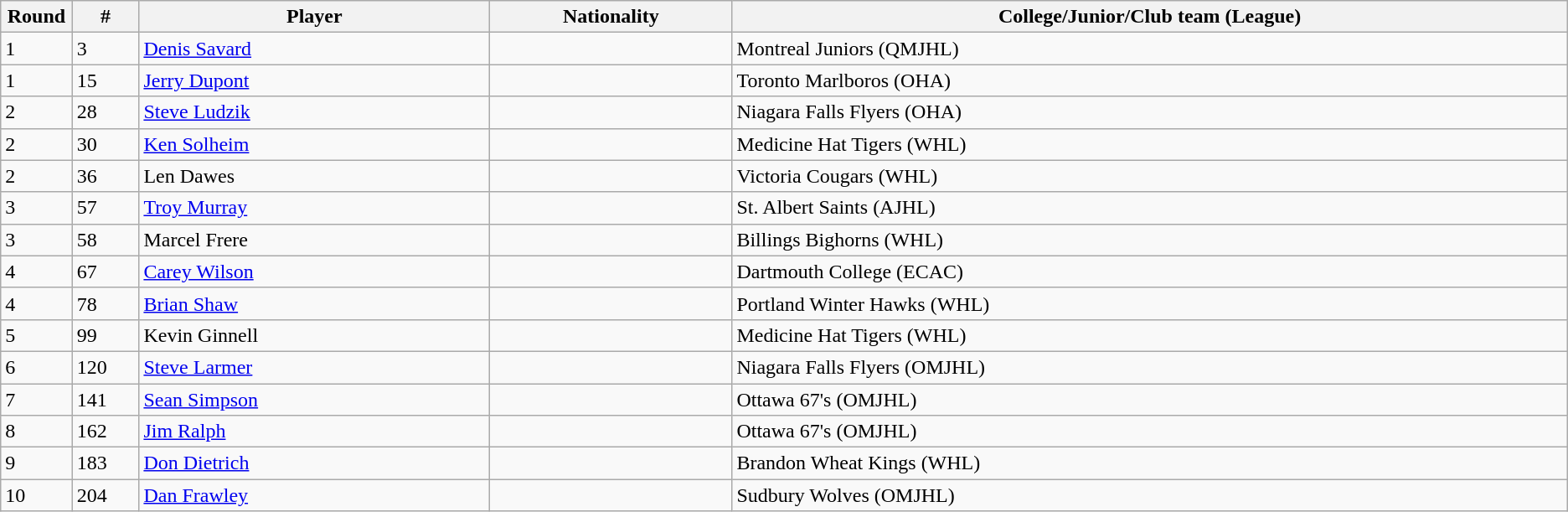<table class="wikitable">
<tr align="center">
<th bgcolor="#DDDDFF" width="4.0%">Round</th>
<th bgcolor="#DDDDFF" width="4.0%">#</th>
<th bgcolor="#DDDDFF" width="21.0%">Player</th>
<th bgcolor="#DDDDFF" width="14.5%">Nationality</th>
<th bgcolor="#DDDDFF" width="50.0%">College/Junior/Club team (League)</th>
</tr>
<tr>
<td>1</td>
<td>3</td>
<td><a href='#'>Denis Savard</a></td>
<td></td>
<td>Montreal Juniors (QMJHL)</td>
</tr>
<tr>
<td>1</td>
<td>15</td>
<td><a href='#'>Jerry Dupont</a></td>
<td></td>
<td>Toronto Marlboros (OHA)</td>
</tr>
<tr>
<td>2</td>
<td>28</td>
<td><a href='#'>Steve Ludzik</a></td>
<td></td>
<td>Niagara Falls Flyers (OHA)</td>
</tr>
<tr>
<td>2</td>
<td>30</td>
<td><a href='#'>Ken Solheim</a></td>
<td></td>
<td>Medicine Hat Tigers (WHL)</td>
</tr>
<tr>
<td>2</td>
<td>36</td>
<td>Len Dawes</td>
<td></td>
<td>Victoria Cougars (WHL)</td>
</tr>
<tr>
<td>3</td>
<td>57</td>
<td><a href='#'>Troy Murray</a></td>
<td></td>
<td>St. Albert Saints (AJHL)</td>
</tr>
<tr>
<td>3</td>
<td>58</td>
<td>Marcel Frere</td>
<td></td>
<td>Billings Bighorns (WHL)</td>
</tr>
<tr>
<td>4</td>
<td>67</td>
<td><a href='#'>Carey Wilson</a></td>
<td></td>
<td>Dartmouth College (ECAC)</td>
</tr>
<tr>
<td>4</td>
<td>78</td>
<td><a href='#'>Brian Shaw</a></td>
<td></td>
<td>Portland Winter Hawks (WHL)</td>
</tr>
<tr>
<td>5</td>
<td>99</td>
<td>Kevin Ginnell</td>
<td></td>
<td>Medicine Hat Tigers (WHL)</td>
</tr>
<tr>
<td>6</td>
<td>120</td>
<td><a href='#'>Steve Larmer</a></td>
<td></td>
<td>Niagara Falls Flyers (OMJHL)</td>
</tr>
<tr>
<td>7</td>
<td>141</td>
<td><a href='#'>Sean Simpson</a></td>
<td></td>
<td>Ottawa 67's (OMJHL)</td>
</tr>
<tr>
<td>8</td>
<td>162</td>
<td><a href='#'>Jim Ralph</a></td>
<td></td>
<td>Ottawa 67's (OMJHL)</td>
</tr>
<tr>
<td>9</td>
<td>183</td>
<td><a href='#'>Don Dietrich</a></td>
<td></td>
<td>Brandon Wheat Kings (WHL)</td>
</tr>
<tr>
<td>10</td>
<td>204</td>
<td><a href='#'>Dan Frawley</a></td>
<td></td>
<td>Sudbury Wolves (OMJHL)</td>
</tr>
</table>
